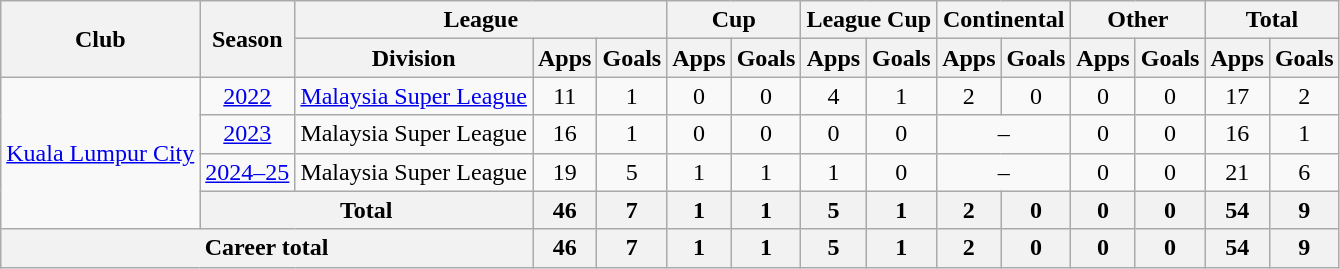<table class=wikitable style=text-align:center>
<tr>
<th rowspan="2">Club</th>
<th rowspan="2">Season</th>
<th colspan="3">League</th>
<th colspan="2">Cup</th>
<th colspan="2">League Cup</th>
<th colspan="2">Continental</th>
<th colspan="2">Other</th>
<th colspan="2">Total</th>
</tr>
<tr>
<th>Division</th>
<th>Apps</th>
<th>Goals</th>
<th>Apps</th>
<th>Goals</th>
<th>Apps</th>
<th>Goals</th>
<th>Apps</th>
<th>Goals</th>
<th>Apps</th>
<th>Goals</th>
<th>Apps</th>
<th>Goals</th>
</tr>
<tr>
<td rowspan="4" valign="center"><a href='#'>Kuala Lumpur City</a></td>
<td><a href='#'>2022</a></td>
<td><a href='#'>Malaysia Super League</a></td>
<td>11</td>
<td>1</td>
<td>0</td>
<td>0</td>
<td>4</td>
<td>1</td>
<td>2</td>
<td>0</td>
<td>0</td>
<td>0</td>
<td>17</td>
<td>2</td>
</tr>
<tr>
<td><a href='#'>2023</a></td>
<td>Malaysia Super League</td>
<td>16</td>
<td>1</td>
<td>0</td>
<td>0</td>
<td>0</td>
<td>0</td>
<td colspan="2">–</td>
<td>0</td>
<td>0</td>
<td>16</td>
<td>1</td>
</tr>
<tr>
<td><a href='#'>2024–25</a></td>
<td>Malaysia Super League</td>
<td>19</td>
<td>5</td>
<td>1</td>
<td>1</td>
<td>1</td>
<td>0</td>
<td colspan="2">–</td>
<td>0</td>
<td>0</td>
<td>21</td>
<td>6</td>
</tr>
<tr>
<th colspan="2">Total</th>
<th>46</th>
<th>7</th>
<th>1</th>
<th>1</th>
<th>5</th>
<th>1</th>
<th>2</th>
<th>0</th>
<th>0</th>
<th>0</th>
<th>54</th>
<th>9</th>
</tr>
<tr>
<th colspan=3>Career total</th>
<th>46</th>
<th>7</th>
<th>1</th>
<th>1</th>
<th>5</th>
<th>1</th>
<th>2</th>
<th>0</th>
<th>0</th>
<th>0</th>
<th>54</th>
<th>9</th>
</tr>
</table>
